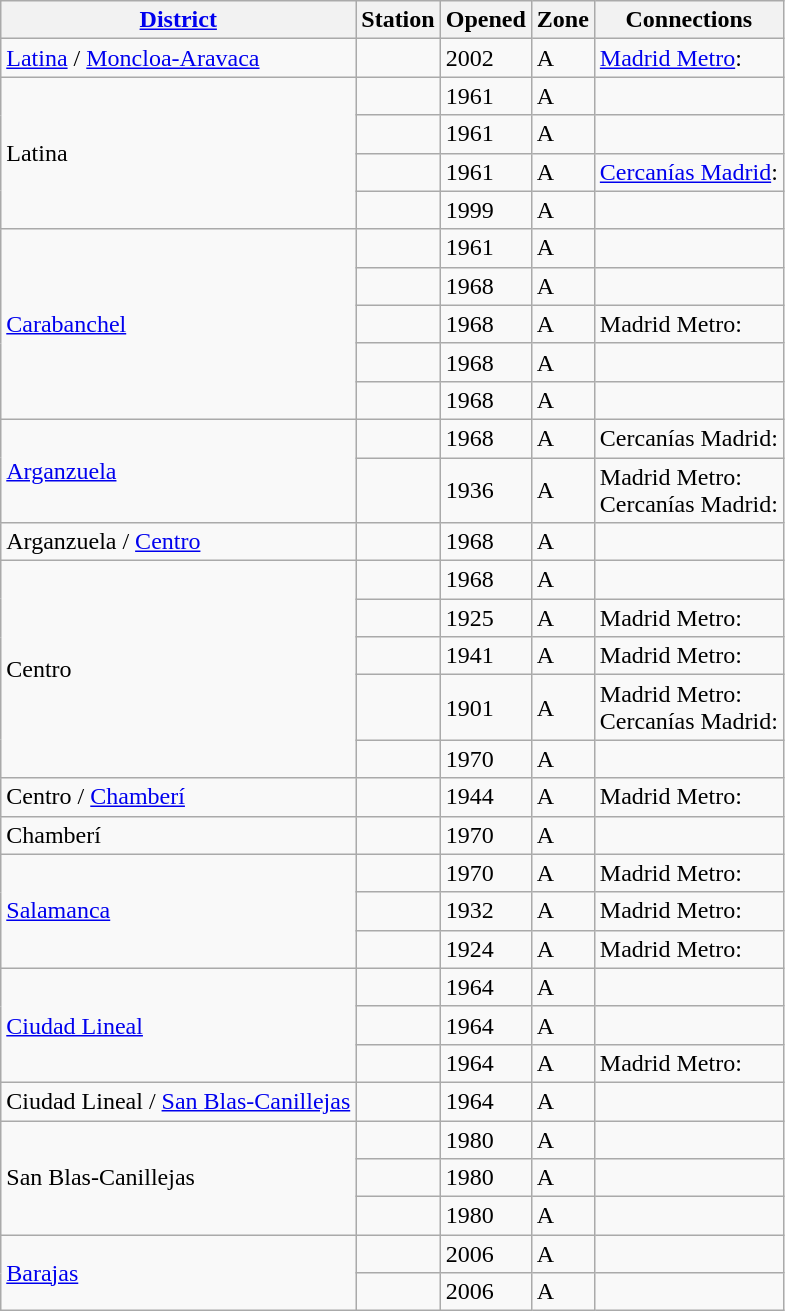<table class=wikitable>
<tr>
<th><a href='#'>District</a></th>
<th>Station</th>
<th>Opened</th>
<th>Zone</th>
<th>Connections</th>
</tr>
<tr>
<td><a href='#'>Latina</a> / <a href='#'>Moncloa-Aravaca</a></td>
<td> </td>
<td>2002</td>
<td>A</td>
<td><a href='#'>Madrid Metro</a>: </td>
</tr>
<tr>
<td rowspan=4>Latina</td>
<td></td>
<td>1961</td>
<td>A</td>
<td></td>
</tr>
<tr>
<td> </td>
<td>1961</td>
<td>A</td>
<td></td>
</tr>
<tr>
<td> </td>
<td>1961</td>
<td>A</td>
<td><a href='#'>Cercanías Madrid</a>: </td>
</tr>
<tr>
<td> </td>
<td>1999</td>
<td>A</td>
<td></td>
</tr>
<tr>
<td rowspan=5><a href='#'>Carabanchel</a></td>
<td></td>
<td>1961</td>
<td>A</td>
<td></td>
</tr>
<tr>
<td></td>
<td>1968</td>
<td>A</td>
<td></td>
</tr>
<tr>
<td></td>
<td>1968</td>
<td>A</td>
<td>Madrid Metro: </td>
</tr>
<tr>
<td></td>
<td>1968</td>
<td>A</td>
<td></td>
</tr>
<tr>
<td></td>
<td>1968</td>
<td>A</td>
<td></td>
</tr>
<tr>
<td rowspan=2><a href='#'>Arganzuela</a></td>
<td> </td>
<td>1968</td>
<td>A</td>
<td>Cercanías Madrid:  </td>
</tr>
<tr>
<td> </td>
<td>1936</td>
<td>A</td>
<td>Madrid Metro: <br>Cercanías Madrid: </td>
</tr>
<tr>
<td>Arganzuela / <a href='#'>Centro</a></td>
<td></td>
<td>1968</td>
<td>A</td>
<td></td>
</tr>
<tr>
<td rowspan=5>Centro</td>
<td></td>
<td>1968</td>
<td>A</td>
<td></td>
</tr>
<tr>
<td> </td>
<td>1925</td>
<td>A</td>
<td>Madrid Metro:   </td>
</tr>
<tr>
<td> </td>
<td>1941</td>
<td>A</td>
<td>Madrid Metro: </td>
</tr>
<tr>
<td> </td>
<td>1901</td>
<td>A</td>
<td>Madrid Metro: <br>Cercanías Madrid:  </td>
</tr>
<tr>
<td></td>
<td>1970</td>
<td>A</td>
<td></td>
</tr>
<tr>
<td>Centro / <a href='#'>Chamberí</a></td>
<td></td>
<td>1944</td>
<td>A</td>
<td>Madrid Metro:  </td>
</tr>
<tr>
<td>Chamberí</td>
<td></td>
<td>1970</td>
<td>A</td>
<td></td>
</tr>
<tr>
<td rowspan=3><a href='#'>Salamanca</a></td>
<td></td>
<td>1970</td>
<td>A</td>
<td>Madrid Metro: </td>
</tr>
<tr>
<td></td>
<td>1932</td>
<td>A</td>
<td>Madrid Metro:  </td>
</tr>
<tr>
<td></td>
<td>1924</td>
<td>A</td>
<td>Madrid Metro: </td>
</tr>
<tr>
<td rowspan=3><a href='#'>Ciudad Lineal</a></td>
<td></td>
<td>1964</td>
<td>A</td>
<td></td>
</tr>
<tr>
<td></td>
<td>1964</td>
<td>A</td>
<td></td>
</tr>
<tr>
<td> </td>
<td>1964</td>
<td>A</td>
<td>Madrid Metro: </td>
</tr>
<tr>
<td>Ciudad Lineal / <a href='#'>San Blas-Canillejas</a></td>
<td></td>
<td>1964</td>
<td>A</td>
<td></td>
</tr>
<tr>
<td rowspan=3>San Blas-Canillejas</td>
<td></td>
<td>1980</td>
<td>A</td>
<td></td>
</tr>
<tr>
<td></td>
<td>1980</td>
<td>A</td>
<td></td>
</tr>
<tr>
<td></td>
<td>1980</td>
<td>A</td>
<td></td>
</tr>
<tr>
<td rowspan=2><a href='#'>Barajas</a></td>
<td> </td>
<td>2006</td>
<td>A</td>
<td></td>
</tr>
<tr>
<td> </td>
<td>2006</td>
<td>A</td>
<td></td>
</tr>
</table>
